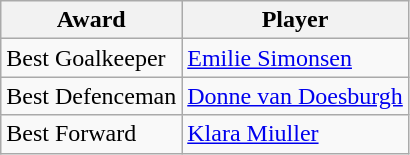<table class="wikitable">
<tr>
<th>Award</th>
<th>Player</th>
</tr>
<tr>
<td>Best Goalkeeper</td>
<td> <a href='#'>Emilie Simonsen</a></td>
</tr>
<tr>
<td>Best Defenceman</td>
<td> <a href='#'>Donne van Doesburgh</a></td>
</tr>
<tr>
<td>Best Forward</td>
<td> <a href='#'>Klara Miuller</a></td>
</tr>
</table>
